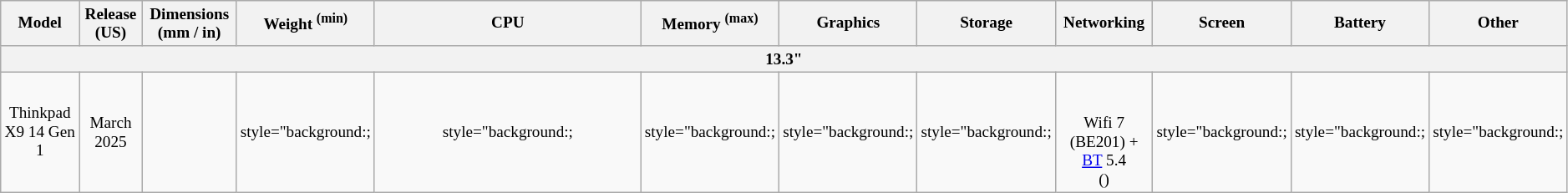<table class="wikitable" style="font-size: 80%; text-align: center; min-width: 80%;">
<tr>
<th>Model</th>
<th>Release (US)</th>
<th>Dimensions (mm / in)</th>
<th>Weight <sup>(min)</sup></th>
<th style="width:17%">CPU</th>
<th>Memory <sup>(max)</sup></th>
<th>Graphics</th>
<th>Storage</th>
<th>Networking</th>
<th>Screen</th>
<th>Battery</th>
<th>Other</th>
</tr>
<tr>
<th colspan=12>13.3"</th>
</tr>
<tr>
<td>Thinkpad X9 14 Gen 1 </td>
<td>March 2025</td>
<td></td>
<td>style="background:;</td>
<td>style="background:; </td>
<td>style="background:;</td>
<td>style="background:;</td>
<td>style="background:;</td>
<td><br><br>Wifi 7 (BE201) + <a href='#'>BT</a> 5.4 <br>()</td>
<td>style="background:;</td>
<td>style="background:;</td>
<td>style="background:;</td>
</tr>
</table>
